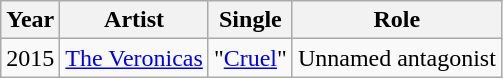<table class="wikitable">
<tr>
<th>Year</th>
<th>Artist</th>
<th>Single</th>
<th>Role</th>
</tr>
<tr>
<td>2015</td>
<td><a href='#'>The Veronicas</a></td>
<td>"<a href='#'>Cruel</a>"</td>
<td>Unnamed antagonist</td>
</tr>
</table>
